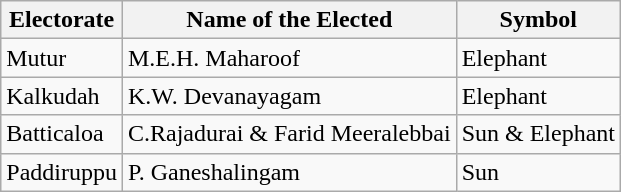<table class="wikitable" border="1">
<tr>
<th>Electorate</th>
<th>Name of the Elected</th>
<th>Symbol</th>
</tr>
<tr>
<td>Mutur</td>
<td>M.E.H. Maharoof</td>
<td>Elephant</td>
</tr>
<tr>
<td>Kalkudah</td>
<td>K.W. Devanayagam</td>
<td>Elephant</td>
</tr>
<tr>
<td>Batticaloa</td>
<td>C.Rajadurai & Farid Meeralebbai</td>
<td>Sun  & Elephant</td>
</tr>
<tr>
<td>Paddiruppu</td>
<td>P. Ganeshalingam</td>
<td>Sun</td>
</tr>
</table>
